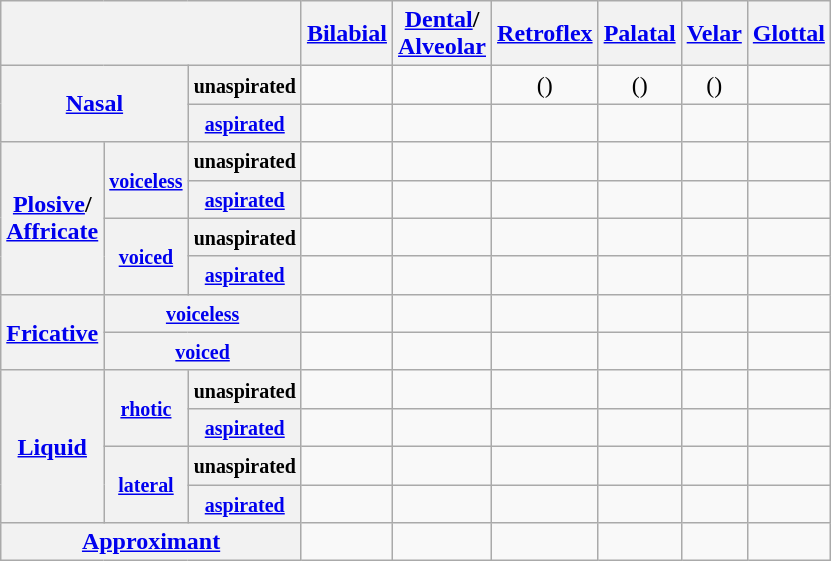<table class="wikitable" style="text-align: center;">
<tr>
<th colspan="3"></th>
<th><a href='#'>Bilabial</a></th>
<th><a href='#'>Dental</a>/<br><a href='#'>Alveolar</a></th>
<th><a href='#'>Retroflex</a></th>
<th><a href='#'>Palatal</a></th>
<th><a href='#'>Velar</a></th>
<th><a href='#'>Glottal</a></th>
</tr>
<tr>
<th colspan="2" rowspan="2"><a href='#'>Nasal</a></th>
<th><small>unaspirated</small></th>
<td></td>
<td></td>
<td>()</td>
<td>()</td>
<td>()</td>
<td></td>
</tr>
<tr>
<th><small><a href='#'>aspirated</a></small></th>
<td></td>
<td></td>
<td></td>
<td></td>
<td></td>
<td></td>
</tr>
<tr>
<th rowspan="4"><a href='#'>Plosive</a>/<br><a href='#'>Affricate</a></th>
<th rowspan="2"><small><a href='#'>voiceless</a></small></th>
<th><small>unaspirated</small></th>
<td></td>
<td></td>
<td></td>
<td></td>
<td></td>
<td></td>
</tr>
<tr>
<th><small><a href='#'>aspirated</a></small></th>
<td></td>
<td></td>
<td></td>
<td></td>
<td></td>
<td></td>
</tr>
<tr>
<th rowspan="2"><small><a href='#'>voiced</a></small></th>
<th><small>unaspirated</small></th>
<td></td>
<td></td>
<td></td>
<td></td>
<td></td>
<td></td>
</tr>
<tr>
<th><small><a href='#'>aspirated</a></small></th>
<td></td>
<td></td>
<td></td>
<td></td>
<td></td>
<td></td>
</tr>
<tr>
<th rowspan="2"><a href='#'>Fricative</a></th>
<th colspan="2"><small><a href='#'>voiceless</a></small></th>
<td></td>
<td></td>
<td></td>
<td></td>
<td></td>
<td></td>
</tr>
<tr>
<th colspan="2"><small><a href='#'>voiced</a></small></th>
<td></td>
<td></td>
<td></td>
<td></td>
<td></td>
<td></td>
</tr>
<tr>
<th rowspan="4"><a href='#'>Liquid</a></th>
<th rowspan="2"><small><a href='#'>rhotic</a></small></th>
<th><small>unaspirated</small></th>
<td></td>
<td></td>
<td></td>
<td></td>
<td></td>
<td></td>
</tr>
<tr>
<th><small><a href='#'>aspirated</a></small></th>
<td></td>
<td></td>
<td></td>
<td></td>
<td></td>
<td></td>
</tr>
<tr>
<th rowspan="2"><small><a href='#'>lateral</a></small></th>
<th><small>unaspirated</small></th>
<td></td>
<td></td>
<td></td>
<td></td>
<td></td>
<td></td>
</tr>
<tr>
<th><small><a href='#'>aspirated</a></small></th>
<td></td>
<td></td>
<td></td>
<td></td>
<td></td>
<td></td>
</tr>
<tr>
<th colspan="3"><a href='#'>Approximant</a></th>
<td></td>
<td></td>
<td></td>
<td></td>
<td></td>
<td></td>
</tr>
</table>
